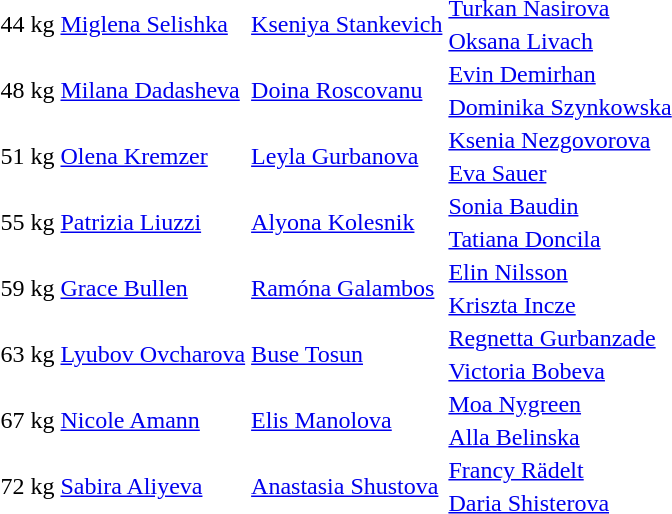<table>
<tr>
<td rowspan=2>44 kg</td>
<td rowspan=2> <a href='#'>Miglena Selishka</a></td>
<td rowspan=2> <a href='#'>Kseniya Stankevich</a></td>
<td> <a href='#'>Turkan Nasirova</a></td>
</tr>
<tr>
<td> <a href='#'>Oksana Livach</a></td>
</tr>
<tr>
<td rowspan=2>48 kg</td>
<td rowspan=2> <a href='#'>Milana Dadasheva</a></td>
<td rowspan=2> <a href='#'>Doina Roscovanu</a></td>
<td> <a href='#'>Evin Demirhan</a></td>
</tr>
<tr>
<td> <a href='#'>Dominika Szynkowska</a></td>
</tr>
<tr>
<td rowspan=2>51 kg</td>
<td rowspan=2> <a href='#'>Olena Kremzer</a></td>
<td rowspan=2> <a href='#'>Leyla Gurbanova</a></td>
<td> <a href='#'>Ksenia Nezgovorova</a></td>
</tr>
<tr>
<td> <a href='#'>Eva Sauer</a></td>
</tr>
<tr>
<td rowspan=2>55 kg</td>
<td rowspan=2> <a href='#'>Patrizia Liuzzi</a></td>
<td rowspan=2> <a href='#'>Alyona Kolesnik</a></td>
<td> <a href='#'>Sonia Baudin</a></td>
</tr>
<tr>
<td> <a href='#'>Tatiana Doncila</a></td>
</tr>
<tr>
<td rowspan=2>59 kg</td>
<td rowspan=2> <a href='#'>Grace Bullen</a></td>
<td rowspan=2> <a href='#'>Ramóna Galambos</a></td>
<td> <a href='#'>Elin Nilsson</a></td>
</tr>
<tr>
<td> <a href='#'>Kriszta Incze</a></td>
</tr>
<tr>
<td rowspan=2>63 kg</td>
<td rowspan=2> <a href='#'>Lyubov Ovcharova</a></td>
<td rowspan=2> <a href='#'>Buse Tosun</a></td>
<td> <a href='#'>Regnetta Gurbanzade</a></td>
</tr>
<tr>
<td> <a href='#'>Victoria Bobeva</a></td>
</tr>
<tr>
<td rowspan=2>67 kg</td>
<td rowspan=2> <a href='#'>Nicole Amann</a></td>
<td rowspan=2> <a href='#'>Elis Manolova</a></td>
<td> <a href='#'>Moa Nygreen</a></td>
</tr>
<tr>
<td> <a href='#'>Alla Belinska</a></td>
</tr>
<tr>
<td rowspan=2>72 kg</td>
<td rowspan=2> <a href='#'>Sabira Aliyeva</a></td>
<td rowspan=2> <a href='#'>Anastasia Shustova</a></td>
<td> <a href='#'>Francy Rädelt</a></td>
</tr>
<tr>
<td> <a href='#'>Daria Shisterova</a></td>
</tr>
</table>
